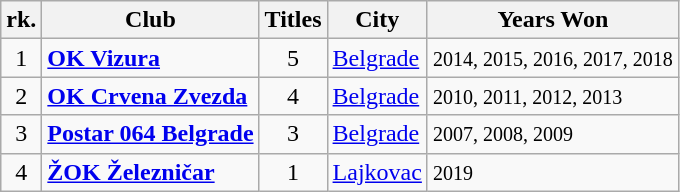<table class="wikitable">
<tr>
<th scope="col">rk.</th>
<th scope="col">Club</th>
<th scope="col">Titles</th>
<th scope="col">City</th>
<th scope="col">Years Won</th>
</tr>
<tr>
<td align="center">1</td>
<td><strong><a href='#'>OK Vizura</a></strong></td>
<td style="text-align:center;">5</td>
<td><a href='#'>Belgrade</a></td>
<td><small> 2014, 2015, 2016, 2017, 2018 </small></td>
</tr>
<tr>
<td align="center">2</td>
<td><strong><a href='#'>OK Crvena Zvezda</a></strong></td>
<td style="text-align:center;">4</td>
<td><a href='#'>Belgrade</a></td>
<td><small> 2010, 2011, 2012, 2013 </small></td>
</tr>
<tr>
<td align="center">3</td>
<td><strong><a href='#'>Postar 064 Belgrade</a></strong></td>
<td style="text-align:center;">3</td>
<td><a href='#'>Belgrade</a></td>
<td><small> 2007, 2008, 2009 </small></td>
</tr>
<tr>
<td align="center">4</td>
<td><strong><a href='#'>ŽOK Železničar</a></strong></td>
<td style="text-align:center;">1</td>
<td><a href='#'>Lajkovac</a></td>
<td><small> 2019 </small></td>
</tr>
</table>
